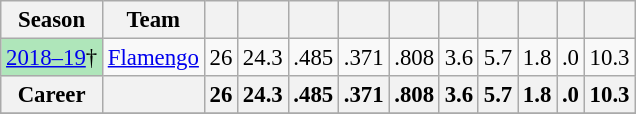<table class="wikitable sortable" style="font-size:95%; text-align:center;">
<tr>
<th>Season</th>
<th>Team</th>
<th></th>
<th></th>
<th></th>
<th></th>
<th></th>
<th></th>
<th></th>
<th></th>
<th></th>
<th></th>
</tr>
<tr>
<td style="text-align:center;background:#afe6ba;"><a href='#'>2018–19</a>†</td>
<td><a href='#'>Flamengo</a></td>
<td>26</td>
<td>24.3</td>
<td>.485</td>
<td>.371</td>
<td>.808</td>
<td>3.6</td>
<td>5.7</td>
<td>1.8</td>
<td>.0</td>
<td>10.3</td>
</tr>
<tr>
<th>Career</th>
<th></th>
<th>26</th>
<th>24.3</th>
<th>.485</th>
<th>.371</th>
<th>.808</th>
<th>3.6</th>
<th>5.7</th>
<th>1.8</th>
<th>.0</th>
<th>10.3</th>
</tr>
<tr>
</tr>
</table>
